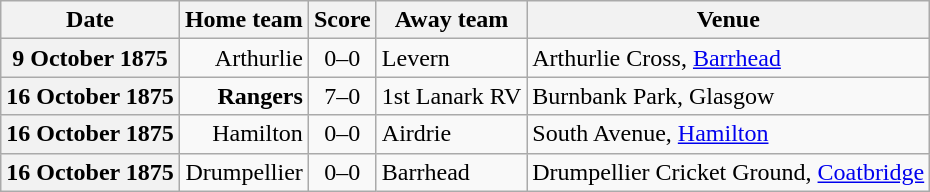<table class="wikitable football-result-list" style="max-width: 80em; text-align: center">
<tr>
<th scope="col">Date</th>
<th scope="col">Home team</th>
<th scope="col">Score</th>
<th scope="col">Away team</th>
<th scope="col">Venue</th>
</tr>
<tr>
<th scope="row">9 October 1875</th>
<td align=right>Arthurlie</td>
<td>0–0</td>
<td align=left>Levern</td>
<td align=left>Arthurlie Cross, <a href='#'>Barrhead</a></td>
</tr>
<tr>
<th scope="row">16 October 1875</th>
<td align=right><strong>Rangers</strong></td>
<td>7–0</td>
<td align=left>1st Lanark RV</td>
<td align=left>Burnbank Park, Glasgow</td>
</tr>
<tr>
<th scope="row">16 October 1875</th>
<td align=right>Hamilton</td>
<td>0–0</td>
<td align=left>Airdrie</td>
<td align=left>South Avenue, <a href='#'>Hamilton</a></td>
</tr>
<tr>
<th scope="row">16 October 1875</th>
<td align=right>Drumpellier</td>
<td>0–0</td>
<td align=left>Barrhead</td>
<td align=left>Drumpellier Cricket Ground, <a href='#'>Coatbridge</a></td>
</tr>
</table>
